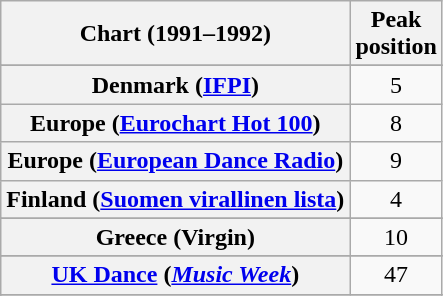<table class="wikitable sortable plainrowheaders" style="text-align:center">
<tr>
<th>Chart (1991–1992)</th>
<th>Peak<br>position</th>
</tr>
<tr>
</tr>
<tr>
</tr>
<tr>
</tr>
<tr>
</tr>
<tr>
</tr>
<tr>
<th scope="row">Denmark (<a href='#'>IFPI</a>)</th>
<td>5</td>
</tr>
<tr>
<th scope="row">Europe (<a href='#'>Eurochart Hot 100</a>)</th>
<td>8</td>
</tr>
<tr>
<th scope="row">Europe (<a href='#'>European Dance Radio</a>)</th>
<td>9</td>
</tr>
<tr>
<th scope="row">Finland (<a href='#'>Suomen virallinen lista</a>)</th>
<td>4</td>
</tr>
<tr>
</tr>
<tr>
<th scope="row">Greece (Virgin)</th>
<td>10</td>
</tr>
<tr>
</tr>
<tr>
</tr>
<tr>
</tr>
<tr>
</tr>
<tr>
</tr>
<tr>
</tr>
<tr>
</tr>
<tr>
<th scope="row"><a href='#'>UK Dance</a> (<em><a href='#'>Music Week</a></em>)</th>
<td>47</td>
</tr>
<tr>
</tr>
<tr>
</tr>
<tr>
</tr>
</table>
